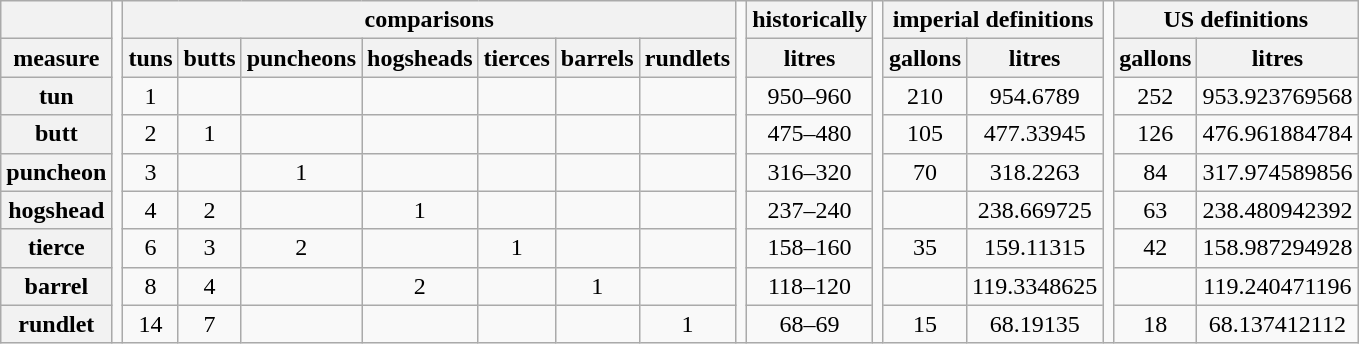<table class=wikitable>
<tr>
<th></th>
<td rowspan=9></td>
<th colspan=7>comparisons</th>
<td rowspan=9></td>
<th>historically</th>
<td rowspan=9></td>
<th colspan=2>imperial definitions</th>
<td rowspan=9></td>
<th colspan=2>US definitions</th>
</tr>
<tr>
<th>measure</th>
<th>tuns</th>
<th>butts</th>
<th>puncheons</th>
<th>hogsheads</th>
<th>tierces</th>
<th>barrels</th>
<th>rundlets</th>
<th>litres</th>
<th>gallons</th>
<th>litres</th>
<th>gallons</th>
<th>litres</th>
</tr>
<tr>
<th>tun</th>
<td align=center>1</td>
<td align=center></td>
<td align=center></td>
<td align=center></td>
<td align=center></td>
<td align=center></td>
<td align=center></td>
<td align=center>950–960</td>
<td align=center>210</td>
<td align=center>954.6789</td>
<td align=center>252</td>
<td align=center>953.923769568</td>
</tr>
<tr>
<th>butt</th>
<td align=center>2</td>
<td align=center>1</td>
<td align=center></td>
<td align=center></td>
<td align=center></td>
<td align=center></td>
<td align=center></td>
<td align=center>475–480</td>
<td align=center>105</td>
<td align=center>477.33945</td>
<td align=center>126</td>
<td align=center>476.961884784</td>
</tr>
<tr>
<th>puncheon</th>
<td align=center>3</td>
<td align=center></td>
<td align=center>1</td>
<td align=center></td>
<td align=center></td>
<td align=center></td>
<td align=center></td>
<td align=center>316–320</td>
<td align=center>70</td>
<td align=center>318.2263</td>
<td align=center>84</td>
<td align=center>317.974589856</td>
</tr>
<tr>
<th>hogshead</th>
<td align=center>4</td>
<td align=center>2</td>
<td align=center></td>
<td align=center>1</td>
<td align=center></td>
<td align=center></td>
<td align=center></td>
<td align=center>237–240</td>
<td align=center></td>
<td align=center>238.669725</td>
<td align=center>63</td>
<td align=center>238.480942392</td>
</tr>
<tr>
<th>tierce</th>
<td align=center>6</td>
<td align=center>3</td>
<td align=center>2</td>
<td align=center></td>
<td align=center>1</td>
<td align=center></td>
<td align=center></td>
<td align=center>158–160</td>
<td align=center>35</td>
<td align=center>159.11315</td>
<td align=center>42</td>
<td align=center>158.987294928</td>
</tr>
<tr>
<th>barrel</th>
<td align=center>8</td>
<td align=center>4</td>
<td align=center></td>
<td align=center>2</td>
<td align=center></td>
<td align=center>1</td>
<td align=center></td>
<td align=center>118–120</td>
<td align=center></td>
<td align=center>119.3348625</td>
<td align=center></td>
<td align=center>119.240471196</td>
</tr>
<tr>
<th>rundlet</th>
<td align=center>14</td>
<td align=center>7</td>
<td align=center></td>
<td align=center></td>
<td align=center></td>
<td align=center></td>
<td align=center>1</td>
<td align=center>68–69</td>
<td align=center>15</td>
<td align=center>68.19135</td>
<td align=center>18</td>
<td align=center>68.137412112</td>
</tr>
</table>
